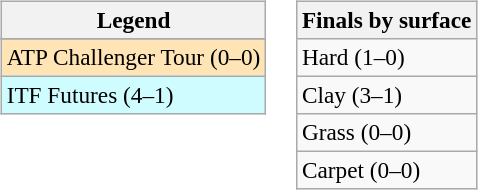<table>
<tr valign=top>
<td><br><table class=wikitable style=font-size:97%>
<tr>
<th>Legend</th>
</tr>
<tr bgcolor=e5d1cb>
</tr>
<tr bgcolor=moccasin>
<td>ATP Challenger Tour (0–0)</td>
</tr>
<tr bgcolor=cffcff>
<td>ITF Futures (4–1)</td>
</tr>
</table>
</td>
<td><br><table class=wikitable style=font-size:97%>
<tr>
<th>Finals by surface</th>
</tr>
<tr>
<td>Hard (1–0)</td>
</tr>
<tr>
<td>Clay (3–1)</td>
</tr>
<tr>
<td>Grass (0–0)</td>
</tr>
<tr>
<td>Carpet (0–0)</td>
</tr>
</table>
</td>
</tr>
</table>
